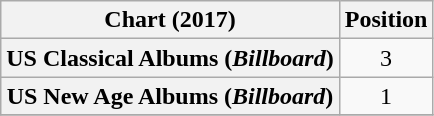<table class="wikitable sortable plainrowheaders" style="text-align:center">
<tr>
<th scope="col">Chart (2017)</th>
<th scope="col">Position</th>
</tr>
<tr>
<th scope="row">US Classical Albums (<em>Billboard</em>)</th>
<td>3</td>
</tr>
<tr>
<th scope="row">US New Age Albums (<em>Billboard</em>)</th>
<td>1</td>
</tr>
<tr>
</tr>
</table>
